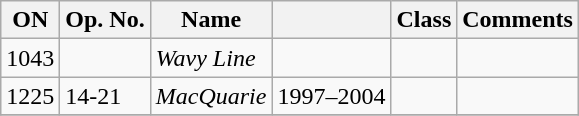<table class="wikitable">
<tr>
<th>ON</th>
<th>Op. No.</th>
<th>Name</th>
<th></th>
<th>Class</th>
<th>Comments</th>
</tr>
<tr>
<td>1043</td>
<td></td>
<td><em>Wavy Line</em></td>
<td></td>
<td></td>
<td></td>
</tr>
<tr>
<td>1225</td>
<td>14-21</td>
<td><em>MacQuarie</em></td>
<td>1997–2004</td>
<td></td>
<td></td>
</tr>
<tr>
</tr>
</table>
